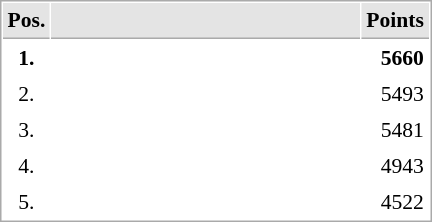<table cellspacing="1" cellpadding="3" style="border:1px solid #AAAAAA;font-size:90%">
<tr bgcolor="#E4E4E4">
<th style="border-bottom:1px solid #AAAAAA" width=10>Pos.</th>
<th style="border-bottom:1px solid #AAAAAA" width=200></th>
<th style="border-bottom:1px solid #AAAAAA" width=20>Points</th>
</tr>
<tr>
<td align="center"><strong>1.</strong></td>
<td><strong></strong></td>
<td align="right"><strong>5660</strong></td>
</tr>
<tr>
<td align="center">2.</td>
<td></td>
<td align="right">5493</td>
</tr>
<tr>
<td align="center">3.</td>
<td></td>
<td align="right">5481</td>
</tr>
<tr>
<td align="center">4.</td>
<td></td>
<td align="right">4943</td>
</tr>
<tr>
<td align="center">5.</td>
<td></td>
<td align="right">4522</td>
</tr>
</table>
